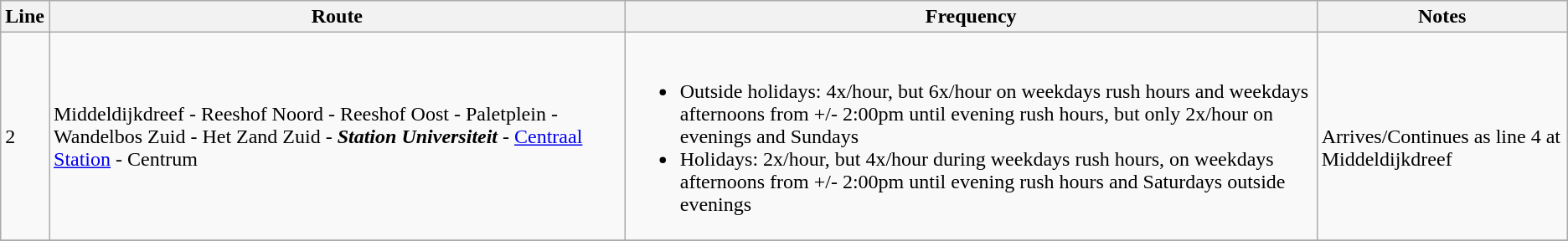<table class="wikitable vatop">
<tr>
<th>Line</th>
<th>Route</th>
<th>Frequency</th>
<th>Notes</th>
</tr>
<tr>
<td>2</td>
<td>Middeldijkdreef - Reeshof Noord - Reeshof Oost - Paletplein - Wandelbos Zuid - Het Zand Zuid - <strong><em>Station Universiteit</em></strong> - <a href='#'>Centraal Station</a> - Centrum</td>
<td><br><ul><li>Outside holidays: 4x/hour, but 6x/hour on weekdays rush hours and weekdays afternoons from +/- 2:00pm until evening rush hours, but only 2x/hour on evenings and Sundays</li><li>Holidays: 2x/hour, but 4x/hour during weekdays rush hours, on weekdays afternoons from +/- 2:00pm until evening rush hours and Saturdays outside evenings</li></ul></td>
<td><br>Arrives/Continues as line 4 at Middeldijkdreef</td>
</tr>
<tr>
</tr>
</table>
